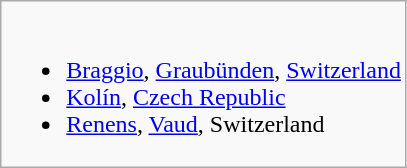<table class="wikitable">
<tr valign="top">
<td><br><ul><li> <a href='#'>Braggio</a>, <a href='#'>Graubünden</a>, <a href='#'>Switzerland</a></li><li> <a href='#'>Kolín</a>, <a href='#'>Czech Republic</a></li><li> <a href='#'>Renens</a>, <a href='#'>Vaud</a>, Switzerland</li></ul></td>
</tr>
</table>
